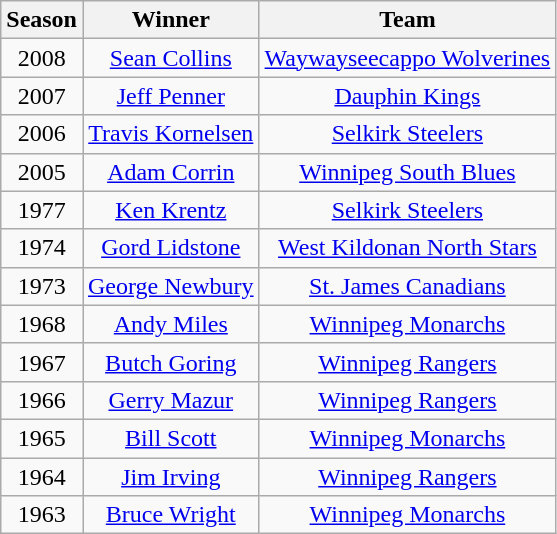<table class="wikitable" style="text-align:center">
<tr>
<th>Season</th>
<th>Winner</th>
<th>Team</th>
</tr>
<tr align="center">
<td>2008</td>
<td><a href='#'>Sean Collins</a></td>
<td><a href='#'>Waywayseecappo Wolverines</a></td>
</tr>
<tr>
<td>2007</td>
<td><a href='#'>Jeff Penner</a></td>
<td><a href='#'>Dauphin Kings</a></td>
</tr>
<tr>
<td>2006</td>
<td><a href='#'>Travis Kornelsen</a></td>
<td><a href='#'>Selkirk Steelers</a></td>
</tr>
<tr>
<td>2005</td>
<td><a href='#'>Adam Corrin</a></td>
<td><a href='#'>Winnipeg South Blues</a></td>
</tr>
<tr>
<td>1977</td>
<td><a href='#'>Ken Krentz</a></td>
<td><a href='#'>Selkirk Steelers</a></td>
</tr>
<tr>
<td>1974</td>
<td><a href='#'>Gord Lidstone</a></td>
<td><a href='#'>West Kildonan North Stars</a></td>
</tr>
<tr>
<td>1973</td>
<td><a href='#'>George Newbury</a></td>
<td><a href='#'>St. James Canadians</a></td>
</tr>
<tr>
<td>1968</td>
<td><a href='#'>Andy Miles</a></td>
<td><a href='#'>Winnipeg Monarchs</a></td>
</tr>
<tr>
<td>1967</td>
<td><a href='#'>Butch Goring</a></td>
<td><a href='#'>Winnipeg Rangers</a></td>
</tr>
<tr>
<td>1966</td>
<td><a href='#'>Gerry Mazur</a></td>
<td><a href='#'>Winnipeg Rangers</a></td>
</tr>
<tr>
<td>1965</td>
<td><a href='#'>Bill Scott</a></td>
<td><a href='#'>Winnipeg Monarchs</a></td>
</tr>
<tr>
<td>1964</td>
<td><a href='#'>Jim Irving</a></td>
<td><a href='#'>Winnipeg Rangers</a></td>
</tr>
<tr>
<td>1963</td>
<td><a href='#'>Bruce Wright</a></td>
<td><a href='#'>Winnipeg Monarchs</a></td>
</tr>
</table>
